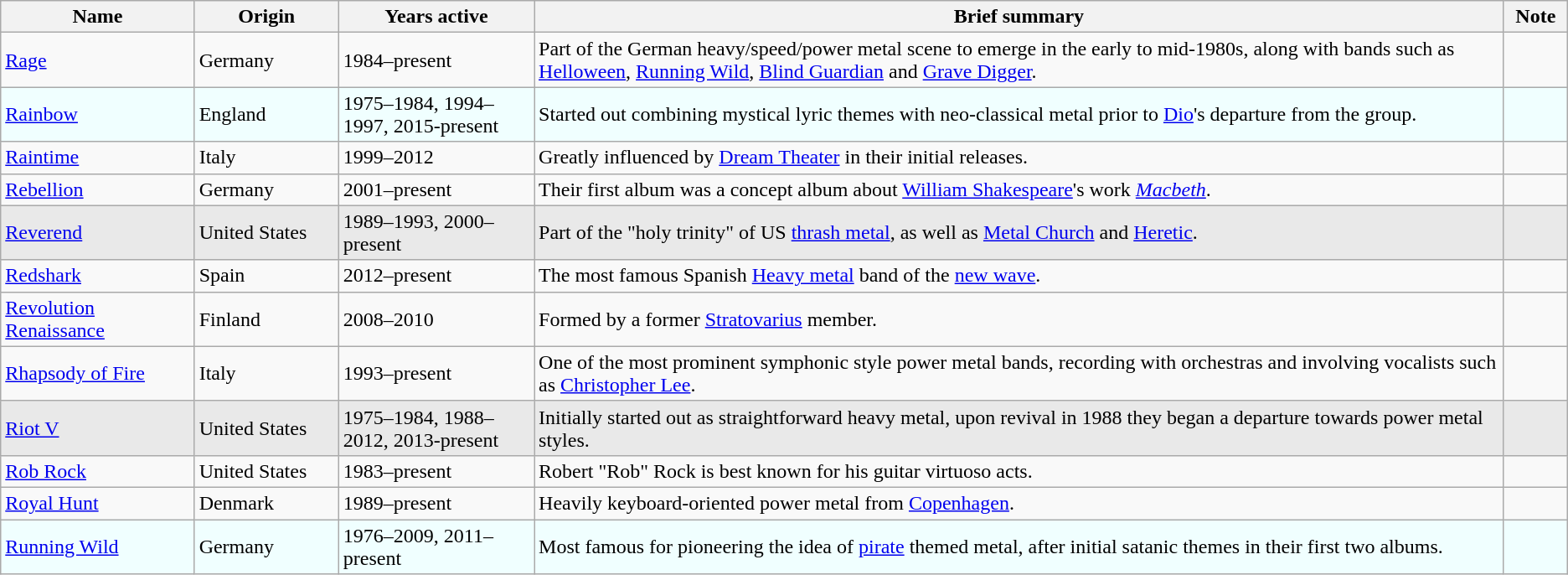<table class= "wikitable sortable sticky-header-multi">
<tr>
<th style="width:11em">Name</th>
<th style="width:8em">Origin</th>
<th style="width:12em">Years active</th>
<th style="width:65em">Brief summary</th>
<th style="width:3em">Note</th>
</tr>
<tr>
<td><a href='#'>Rage</a></td>
<td>Germany</td>
<td>1984–present</td>
<td>Part of the German heavy/speed/power metal scene to emerge in the early to mid-1980s, along with bands such as <a href='#'>Helloween</a>, <a href='#'>Running Wild</a>, <a href='#'>Blind Guardian</a> and <a href='#'>Grave Digger</a>.</td>
<td></td>
</tr>
<tr style="background:#f0ffff;">
<td><a href='#'>Rainbow</a></td>
<td>England</td>
<td>1975–1984, 1994–1997, 2015-present</td>
<td>Started out combining mystical lyric themes with neo-classical metal prior to <a href='#'>Dio</a>'s departure from the group.</td>
<td></td>
</tr>
<tr>
<td><a href='#'>Raintime</a></td>
<td>Italy</td>
<td>1999–2012</td>
<td>Greatly influenced by <a href='#'>Dream Theater</a> in their initial releases.</td>
<td></td>
</tr>
<tr>
<td><a href='#'>Rebellion</a></td>
<td>Germany</td>
<td>2001–present</td>
<td>Their first album was a concept album about <a href='#'>William Shakespeare</a>'s work <em><a href='#'>Macbeth</a></em>.</td>
<td></td>
</tr>
<tr style="background:#e9e9e9;">
<td><a href='#'>Reverend</a></td>
<td>United States</td>
<td>1989–1993, 2000–present</td>
<td>Part of the "holy trinity" of US <a href='#'>thrash metal</a>, as well as <a href='#'>Metal Church</a> and <a href='#'>Heretic</a>.</td>
<td></td>
</tr>
<tr>
<td><a href='#'>Redshark</a></td>
<td>Spain</td>
<td>2012–present</td>
<td>The most famous Spanish <a href='#'>Heavy metal</a> band of the <a href='#'>new wave</a>.</td>
<td></td>
</tr>
<tr>
<td><a href='#'>Revolution Renaissance</a></td>
<td>Finland</td>
<td>2008–2010</td>
<td>Formed by a former <a href='#'>Stratovarius</a> member.</td>
<td></td>
</tr>
<tr>
<td><a href='#'>Rhapsody of Fire</a></td>
<td>Italy</td>
<td>1993–present</td>
<td>One of the most prominent symphonic style power metal bands, recording with orchestras and involving vocalists such as <a href='#'>Christopher Lee</a>.</td>
<td></td>
</tr>
<tr style="background:#e9e9e9;">
<td><a href='#'>Riot V</a></td>
<td>United States</td>
<td>1975–1984, 1988–2012, 2013-present</td>
<td>Initially started out as straightforward heavy metal, upon revival in 1988 they began a departure towards power metal styles.</td>
<td></td>
</tr>
<tr>
<td><a href='#'>Rob Rock</a></td>
<td>United States</td>
<td>1983–present</td>
<td>Robert "Rob" Rock is best known for his guitar virtuoso acts.</td>
<td></td>
</tr>
<tr>
<td><a href='#'>Royal Hunt</a></td>
<td>Denmark</td>
<td>1989–present</td>
<td>Heavily keyboard-oriented power metal from <a href='#'>Copenhagen</a>.</td>
<td></td>
</tr>
<tr style="background:#f0ffff;">
<td><a href='#'>Running Wild</a></td>
<td>Germany</td>
<td>1976–2009, 2011–present</td>
<td>Most famous for pioneering the idea of <a href='#'>pirate</a> themed metal, after initial satanic themes in their first two albums.</td>
<td></td>
</tr>
</table>
